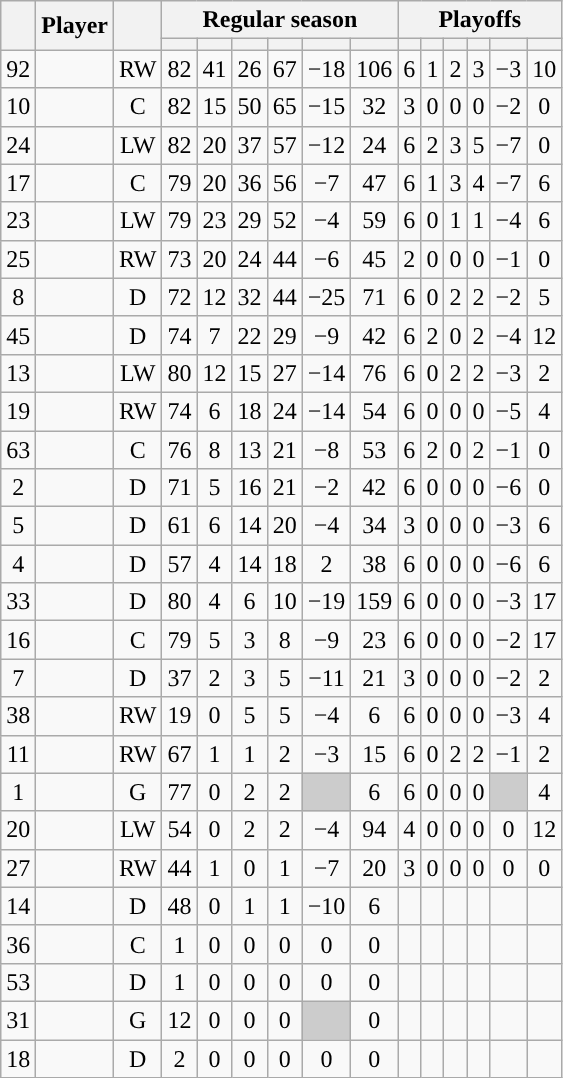<table class="wikitable sortable plainrowheaders" style="text-align:center;">
<tr>
<th scope="col" data-sort-type="number" rowspan="2"></th>
<th scope="col" rowspan="2">Player</th>
<th scope="col" rowspan="2"></th>
<th scope=colgroup colspan=6>Regular season</th>
<th scope=colgroup colspan=6>Playoffs</th>
</tr>
<tr>
<th scope="col" data-sort-type="number"></th>
<th scope="col" data-sort-type="number"></th>
<th scope="col" data-sort-type="number"></th>
<th scope="col" data-sort-type="number"></th>
<th scope="col" data-sort-type="number"></th>
<th scope="col" data-sort-type="number"></th>
<th scope="col" data-sort-type="number"></th>
<th scope="col" data-sort-type="number"></th>
<th scope="col" data-sort-type="number"></th>
<th scope="col" data-sort-type="number"></th>
<th scope="col" data-sort-type="number"></th>
<th scope="col" data-sort-type="number"></th>
</tr>
<tr>
<td scope="row">92</td>
<td align="left"></td>
<td>RW</td>
<td>82</td>
<td>41</td>
<td>26</td>
<td>67</td>
<td>−18</td>
<td>106</td>
<td>6</td>
<td>1</td>
<td>2</td>
<td>3</td>
<td>−3</td>
<td>10</td>
</tr>
<tr>
<td scope="row">10</td>
<td align="left"></td>
<td>C</td>
<td>82</td>
<td>15</td>
<td>50</td>
<td>65</td>
<td>−15</td>
<td>32</td>
<td>3</td>
<td>0</td>
<td>0</td>
<td>0</td>
<td>−2</td>
<td>0</td>
</tr>
<tr>
<td scope="row">24</td>
<td align="left"></td>
<td>LW</td>
<td>82</td>
<td>20</td>
<td>37</td>
<td>57</td>
<td>−12</td>
<td>24</td>
<td>6</td>
<td>2</td>
<td>3</td>
<td>5</td>
<td>−7</td>
<td>0</td>
</tr>
<tr>
<td scope="row">17</td>
<td align="left"></td>
<td>C</td>
<td>79</td>
<td>20</td>
<td>36</td>
<td>56</td>
<td>−7</td>
<td>47</td>
<td>6</td>
<td>1</td>
<td>3</td>
<td>4</td>
<td>−7</td>
<td>6</td>
</tr>
<tr>
<td scope="row">23</td>
<td align="left"></td>
<td>LW</td>
<td>79</td>
<td>23</td>
<td>29</td>
<td>52</td>
<td>−4</td>
<td>59</td>
<td>6</td>
<td>0</td>
<td>1</td>
<td>1</td>
<td>−4</td>
<td>6</td>
</tr>
<tr>
<td scope="row">25</td>
<td align="left"></td>
<td>RW</td>
<td>73</td>
<td>20</td>
<td>24</td>
<td>44</td>
<td>−6</td>
<td>45</td>
<td>2</td>
<td>0</td>
<td>0</td>
<td>0</td>
<td>−1</td>
<td>0</td>
</tr>
<tr>
<td scope="row">8</td>
<td align="left"></td>
<td>D</td>
<td>72</td>
<td>12</td>
<td>32</td>
<td>44</td>
<td>−25</td>
<td>71</td>
<td>6</td>
<td>0</td>
<td>2</td>
<td>2</td>
<td>−2</td>
<td>5</td>
</tr>
<tr>
<td scope="row">45</td>
<td align="left"></td>
<td>D</td>
<td>74</td>
<td>7</td>
<td>22</td>
<td>29</td>
<td>−9</td>
<td>42</td>
<td>6</td>
<td>2</td>
<td>0</td>
<td>2</td>
<td>−4</td>
<td>12</td>
</tr>
<tr>
<td scope="row">13</td>
<td align="left"></td>
<td>LW</td>
<td>80</td>
<td>12</td>
<td>15</td>
<td>27</td>
<td>−14</td>
<td>76</td>
<td>6</td>
<td>0</td>
<td>2</td>
<td>2</td>
<td>−3</td>
<td>2</td>
</tr>
<tr>
<td scope="row">19</td>
<td align="left"></td>
<td>RW</td>
<td>74</td>
<td>6</td>
<td>18</td>
<td>24</td>
<td>−14</td>
<td>54</td>
<td>6</td>
<td>0</td>
<td>0</td>
<td>0</td>
<td>−5</td>
<td>4</td>
</tr>
<tr>
<td scope="row">63</td>
<td align="left"></td>
<td>C</td>
<td>76</td>
<td>8</td>
<td>13</td>
<td>21</td>
<td>−8</td>
<td>53</td>
<td>6</td>
<td>2</td>
<td>0</td>
<td>2</td>
<td>−1</td>
<td>0</td>
</tr>
<tr>
<td scope="row">2</td>
<td align="left"></td>
<td>D</td>
<td>71</td>
<td>5</td>
<td>16</td>
<td>21</td>
<td>−2</td>
<td>42</td>
<td>6</td>
<td>0</td>
<td>0</td>
<td>0</td>
<td>−6</td>
<td>0</td>
</tr>
<tr>
<td scope="row">5</td>
<td align="left"></td>
<td>D</td>
<td>61</td>
<td>6</td>
<td>14</td>
<td>20</td>
<td>−4</td>
<td>34</td>
<td>3</td>
<td>0</td>
<td>0</td>
<td>0</td>
<td>−3</td>
<td>6</td>
</tr>
<tr>
<td scope="row">4</td>
<td align="left"></td>
<td>D</td>
<td>57</td>
<td>4</td>
<td>14</td>
<td>18</td>
<td>2</td>
<td>38</td>
<td>6</td>
<td>0</td>
<td>0</td>
<td>0</td>
<td>−6</td>
<td>6</td>
</tr>
<tr>
<td scope="row">33</td>
<td align="left"></td>
<td>D</td>
<td>80</td>
<td>4</td>
<td>6</td>
<td>10</td>
<td>−19</td>
<td>159</td>
<td>6</td>
<td>0</td>
<td>0</td>
<td>0</td>
<td>−3</td>
<td>17</td>
</tr>
<tr>
<td scope="row">16</td>
<td align="left"></td>
<td>C</td>
<td>79</td>
<td>5</td>
<td>3</td>
<td>8</td>
<td>−9</td>
<td>23</td>
<td>6</td>
<td>0</td>
<td>0</td>
<td>0</td>
<td>−2</td>
<td>17</td>
</tr>
<tr>
<td scope="row">7</td>
<td align="left"></td>
<td>D</td>
<td>37</td>
<td>2</td>
<td>3</td>
<td>5</td>
<td>−11</td>
<td>21</td>
<td>3</td>
<td>0</td>
<td>0</td>
<td>0</td>
<td>−2</td>
<td>2</td>
</tr>
<tr>
<td scope="row">38</td>
<td align="left"></td>
<td>RW</td>
<td>19</td>
<td>0</td>
<td>5</td>
<td>5</td>
<td>−4</td>
<td>6</td>
<td>6</td>
<td>0</td>
<td>0</td>
<td>0</td>
<td>−3</td>
<td>4</td>
</tr>
<tr>
<td scope="row">11</td>
<td align="left"></td>
<td>RW</td>
<td>67</td>
<td>1</td>
<td>1</td>
<td>2</td>
<td>−3</td>
<td>15</td>
<td>6</td>
<td>0</td>
<td>2</td>
<td>2</td>
<td>−1</td>
<td>2</td>
</tr>
<tr>
<td scope="row">1</td>
<td align="left"></td>
<td>G</td>
<td>77</td>
<td>0</td>
<td>2</td>
<td>2</td>
<td style="background:#ccc"></td>
<td>6</td>
<td>6</td>
<td>0</td>
<td>0</td>
<td>0</td>
<td style="background:#ccc"></td>
<td>4</td>
</tr>
<tr>
<td scope="row">20</td>
<td align="left"></td>
<td>LW</td>
<td>54</td>
<td>0</td>
<td>2</td>
<td>2</td>
<td>−4</td>
<td>94</td>
<td>4</td>
<td>0</td>
<td>0</td>
<td>0</td>
<td>0</td>
<td>12</td>
</tr>
<tr>
<td scope="row">27</td>
<td align="left"></td>
<td>RW</td>
<td>44</td>
<td>1</td>
<td>0</td>
<td>1</td>
<td>−7</td>
<td>20</td>
<td>3</td>
<td>0</td>
<td>0</td>
<td>0</td>
<td>0</td>
<td>0</td>
</tr>
<tr>
<td scope="row">14</td>
<td align="left"></td>
<td>D</td>
<td>48</td>
<td>0</td>
<td>1</td>
<td>1</td>
<td>−10</td>
<td>6</td>
<td></td>
<td></td>
<td></td>
<td></td>
<td></td>
<td></td>
</tr>
<tr>
<td scope="row">36</td>
<td align="left"></td>
<td>C</td>
<td>1</td>
<td>0</td>
<td>0</td>
<td>0</td>
<td>0</td>
<td>0</td>
<td></td>
<td></td>
<td></td>
<td></td>
<td></td>
<td></td>
</tr>
<tr>
<td scope="row">53</td>
<td align="left"></td>
<td>D</td>
<td>1</td>
<td>0</td>
<td>0</td>
<td>0</td>
<td>0</td>
<td>0</td>
<td></td>
<td></td>
<td></td>
<td></td>
<td></td>
<td></td>
</tr>
<tr>
<td scope="row">31</td>
<td align="left"></td>
<td>G</td>
<td>12</td>
<td>0</td>
<td>0</td>
<td>0</td>
<td style="background:#ccc"></td>
<td>0</td>
<td></td>
<td></td>
<td></td>
<td></td>
<td></td>
<td></td>
</tr>
<tr>
<td scope="row">18</td>
<td align="left"></td>
<td>D</td>
<td>2</td>
<td>0</td>
<td>0</td>
<td>0</td>
<td>0</td>
<td>0</td>
<td></td>
<td></td>
<td></td>
<td></td>
<td></td>
<td></td>
</tr>
</table>
